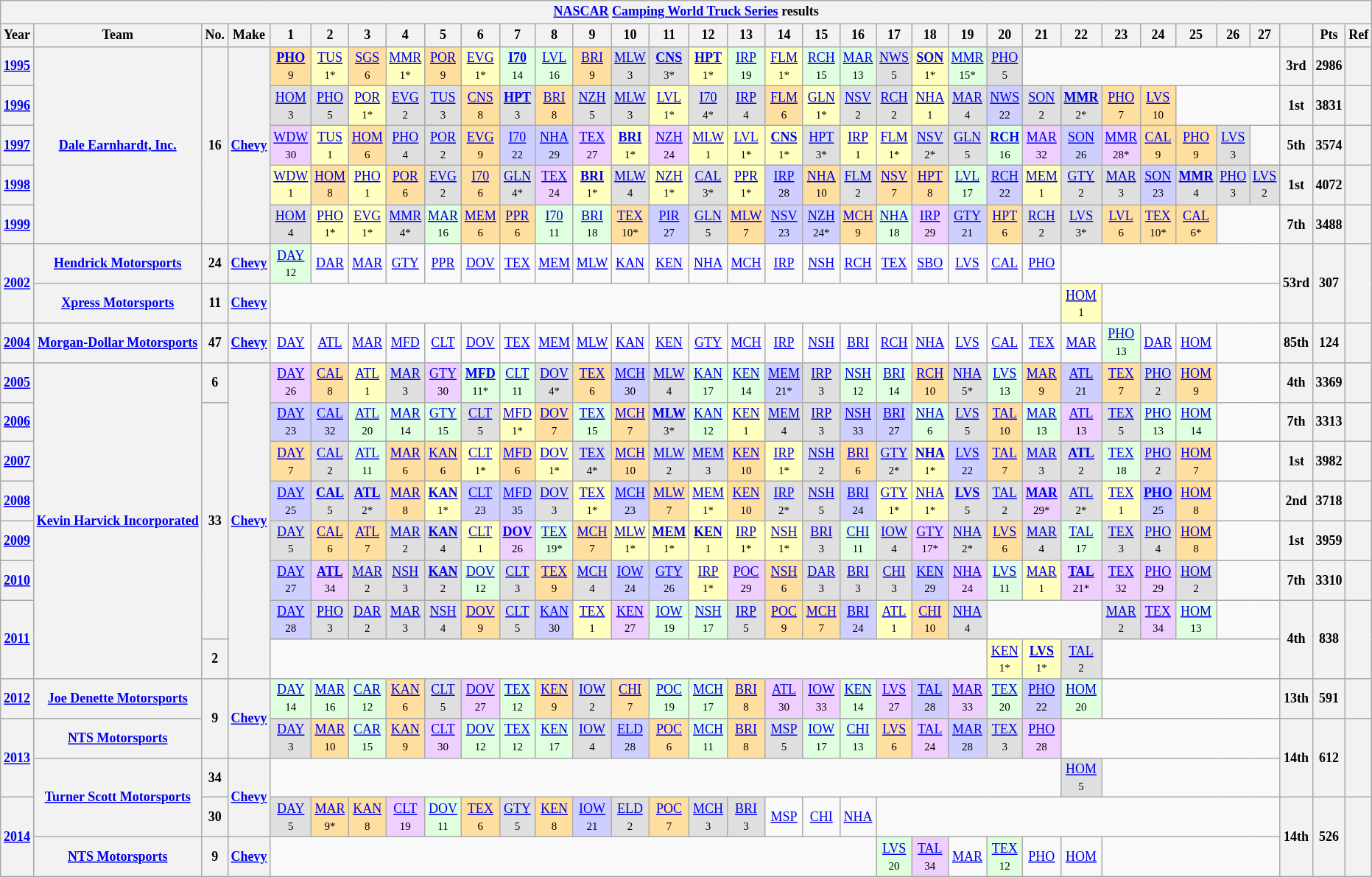<table class="wikitable" style="text-align:center; font-size:75%">
<tr>
<th colspan=45><a href='#'>NASCAR</a> <a href='#'>Camping World Truck Series</a> results</th>
</tr>
<tr>
<th>Year</th>
<th>Team</th>
<th>No.</th>
<th>Make</th>
<th>1</th>
<th>2</th>
<th>3</th>
<th>4</th>
<th>5</th>
<th>6</th>
<th>7</th>
<th>8</th>
<th>9</th>
<th>10</th>
<th>11</th>
<th>12</th>
<th>13</th>
<th>14</th>
<th>15</th>
<th>16</th>
<th>17</th>
<th>18</th>
<th>19</th>
<th>20</th>
<th>21</th>
<th>22</th>
<th>23</th>
<th>24</th>
<th>25</th>
<th>26</th>
<th>27</th>
<th></th>
<th>Pts</th>
<th>Ref</th>
</tr>
<tr>
<th><a href='#'>1995</a></th>
<th rowspan=5><a href='#'>Dale Earnhardt, Inc.</a></th>
<th rowspan=5>16</th>
<th rowspan=5><a href='#'>Chevy</a></th>
<td style="background:#FFDF9F;"><strong><a href='#'>PHO</a></strong><br><small>9</small></td>
<td style="background:#FFFFBF;"><a href='#'>TUS</a><br><small>1*</small></td>
<td style="background:#FFDF9F;"><a href='#'>SGS</a><br><small>6</small></td>
<td style="background:#FFFFBF;"><a href='#'>MMR</a><br><small>1*</small></td>
<td style="background:#FFDF9F;"><a href='#'>POR</a><br><small>9</small></td>
<td style="background:#FFFFBF;"><a href='#'>EVG</a><br><small>1*</small></td>
<td style="background:#DFFFDF;"><strong><a href='#'>I70</a></strong><br><small>14</small></td>
<td style="background:#DFFFDF;"><a href='#'>LVL</a><br><small>16</small></td>
<td style="background:#FFDF9F;"><a href='#'>BRI</a><br><small>9</small></td>
<td style="background:#DFDFDF;"><a href='#'>MLW</a><br><small>3</small></td>
<td style="background:#DFDFDF;"><strong><a href='#'>CNS</a></strong><br><small>3*</small></td>
<td style="background:#FFFFBF;"><strong><a href='#'>HPT</a></strong><br><small>1*</small></td>
<td style="background:#DFFFDF;"><a href='#'>IRP</a><br><small>19</small></td>
<td style="background:#FFFFBF;"><a href='#'>FLM</a><br><small>1*</small></td>
<td style="background:#DFFFDF;"><a href='#'>RCH</a><br><small>15</small></td>
<td style="background:#DFFFDF;"><a href='#'>MAR</a><br><small>13</small></td>
<td style="background:#DFDFDF;"><a href='#'>NWS</a><br><small>5</small></td>
<td style="background:#FFFFBF;"><strong><a href='#'>SON</a></strong><br><small>1*</small></td>
<td style="background:#DFFFDF;"><a href='#'>MMR</a><br><small>15*</small></td>
<td style="background:#DFDFDF;"><a href='#'>PHO</a><br><small>5</small></td>
<td colspan=7></td>
<th>3rd</th>
<th>2986</th>
<th></th>
</tr>
<tr>
<th><a href='#'>1996</a></th>
<td style="background:#DFDFDF;"><a href='#'>HOM</a><br><small>3</small></td>
<td style="background:#DFDFDF;"><a href='#'>PHO</a><br><small>5</small></td>
<td style="background:#FFFFBF;"><a href='#'>POR</a><br><small>1*</small></td>
<td style="background:#DFDFDF;"><a href='#'>EVG</a><br><small>2</small></td>
<td style="background:#DFDFDF;"><a href='#'>TUS</a><br><small>3</small></td>
<td style="background:#FFDF9F;"><a href='#'>CNS</a><br><small>8</small></td>
<td style="background:#DFDFDF;"><strong><a href='#'>HPT</a></strong><br><small>3</small></td>
<td style="background:#FFDF9F;"><a href='#'>BRI</a><br><small>8</small></td>
<td style="background:#DFDFDF;"><a href='#'>NZH</a><br><small>5</small></td>
<td style="background:#DFDFDF;"><a href='#'>MLW</a><br><small>3</small></td>
<td style="background:#FFFFBF;"><a href='#'>LVL</a><br><small>1*</small></td>
<td style="background:#DFDFDF;"><a href='#'>I70</a><br><small>4*</small></td>
<td style="background:#DFDFDF;"><a href='#'>IRP</a><br><small>4</small></td>
<td style="background:#FFDF9F;"><a href='#'>FLM</a><br><small>6</small></td>
<td style="background:#FFFFBF;"><a href='#'>GLN</a><br><small>1*</small></td>
<td style="background:#DFDFDF;"><a href='#'>NSV</a><br><small>2</small></td>
<td style="background:#DFDFDF;"><a href='#'>RCH</a><br><small>2</small></td>
<td style="background:#FFFFBF;"><a href='#'>NHA</a><br><small>1</small></td>
<td style="background:#DFDFDF;"><a href='#'>MAR</a><br><small>4</small></td>
<td style="background:#CFCFFF;"><a href='#'>NWS</a><br><small>22</small></td>
<td style="background:#DFDFDF;"><a href='#'>SON</a><br><small>2</small></td>
<td style="background:#DFDFDF;"><strong><a href='#'>MMR</a></strong><br><small>2*</small></td>
<td style="background:#FFDF9F;"><a href='#'>PHO</a><br><small>7</small></td>
<td style="background:#FFDF9F;"><a href='#'>LVS</a><br><small>10</small></td>
<td colspan=3></td>
<th>1st</th>
<th>3831</th>
<th></th>
</tr>
<tr>
<th><a href='#'>1997</a></th>
<td style="background:#EFCFFF;"><a href='#'>WDW</a><br><small>30</small></td>
<td style="background:#FFFFBF;"><a href='#'>TUS</a><br><small>1</small></td>
<td style="background:#FFDF9F;"><a href='#'>HOM</a><br><small>6</small></td>
<td style="background:#DFDFDF;"><a href='#'>PHO</a><br><small>4</small></td>
<td style="background:#DFDFDF;"><a href='#'>POR</a><br><small>2</small></td>
<td style="background:#FFDF9F;"><a href='#'>EVG</a><br><small>9</small></td>
<td style="background:#CFCFFF;"><a href='#'>I70</a><br><small>22</small></td>
<td style="background:#CFCFFF;"><a href='#'>NHA</a><br><small>29</small></td>
<td style="background:#EFCFFF;"><a href='#'>TEX</a><br><small>27</small></td>
<td style="background:#FFFFBF;"><strong><a href='#'>BRI</a></strong><br><small>1*</small></td>
<td style="background:#EFCFFF;"><a href='#'>NZH</a><br><small>24</small></td>
<td style="background:#FFFFBF;"><a href='#'>MLW</a><br><small>1</small></td>
<td style="background:#FFFFBF;"><a href='#'>LVL</a><br><small>1*</small></td>
<td style="background:#FFFFBF;"><strong><a href='#'>CNS</a></strong><br><small>1*</small></td>
<td style="background:#DFDFDF;"><a href='#'>HPT</a><br><small>3*</small></td>
<td style="background:#FFFFBF;"><a href='#'>IRP</a><br><small>1</small></td>
<td style="background:#FFFFBF;"><a href='#'>FLM</a><br><small>1*</small></td>
<td style="background:#DFDFDF;"><a href='#'>NSV</a><br><small>2*</small></td>
<td style="background:#DFDFDF;"><a href='#'>GLN</a><br><small>5</small></td>
<td style="background:#DFFFDF;"><strong><a href='#'>RCH</a></strong><br><small>16</small></td>
<td style="background:#EFCFFF;"><a href='#'>MAR</a><br><small>32</small></td>
<td style="background:#CFCFFF;"><a href='#'>SON</a><br><small>26</small></td>
<td style="background:#EFCFFF;"><a href='#'>MMR</a><br><small>28*</small></td>
<td style="background:#FFDF9F;"><a href='#'>CAL</a><br><small>9</small></td>
<td style="background:#FFDF9F;"><a href='#'>PHO</a><br><small>9</small></td>
<td style="background:#DFDFDF;"><a href='#'>LVS</a><br><small>3</small></td>
<td></td>
<th>5th</th>
<th>3574</th>
<th></th>
</tr>
<tr>
<th><a href='#'>1998</a></th>
<td style="background:#FFFFBF;"><a href='#'>WDW</a><br><small>1</small></td>
<td style="background:#FFDF9F;"><a href='#'>HOM</a><br><small>8</small></td>
<td style="background:#FFFFBF;"><a href='#'>PHO</a><br><small>1</small></td>
<td style="background:#FFDF9F;"><a href='#'>POR</a><br><small>6</small></td>
<td style="background:#DFDFDF;"><a href='#'>EVG</a><br><small>2</small></td>
<td style="background:#FFDF9F;"><a href='#'>I70</a><br><small>6</small></td>
<td style="background:#DFDFDF;"><a href='#'>GLN</a><br><small>4*</small></td>
<td style="background:#EFCFFF;"><a href='#'>TEX</a><br><small>24</small></td>
<td style="background:#FFFFBF;"><strong><a href='#'>BRI</a></strong><br><small>1*</small></td>
<td style="background:#DFDFDF;"><a href='#'>MLW</a><br><small>4</small></td>
<td style="background:#FFFFBF;"><a href='#'>NZH</a><br><small>1*</small></td>
<td style="background:#DFDFDF;"><a href='#'>CAL</a><br><small>3*</small></td>
<td style="background:#FFFFBF;"><a href='#'>PPR</a><br><small>1*</small></td>
<td style="background:#CFCFFF;"><a href='#'>IRP</a><br><small>28</small></td>
<td style="background:#FFDF9F;"><a href='#'>NHA</a><br><small>10</small></td>
<td style="background:#DFDFDF;"><a href='#'>FLM</a><br><small>2</small></td>
<td style="background:#FFDF9F;"><a href='#'>NSV</a><br><small>7</small></td>
<td style="background:#FFDF9F;"><a href='#'>HPT</a><br><small>8</small></td>
<td style="background:#DFFFDF;"><a href='#'>LVL</a><br><small>17</small></td>
<td style="background:#CFCFFF;"><a href='#'>RCH</a><br><small>22</small></td>
<td style="background:#FFFFBF;"><a href='#'>MEM</a><br><small>1</small></td>
<td style="background:#DFDFDF;"><a href='#'>GTY</a><br><small>2</small></td>
<td style="background:#DFDFDF;"><a href='#'>MAR</a><br><small>3</small></td>
<td style="background:#CFCFFF;"><a href='#'>SON</a><br><small>23</small></td>
<td style="background:#DFDFDF;"><strong><a href='#'>MMR</a></strong><br><small>4</small></td>
<td style="background:#DFDFDF;"><a href='#'>PHO</a><br><small>3</small></td>
<td style="background:#DFDFDF;"><a href='#'>LVS</a><br><small>2</small></td>
<th>1st</th>
<th>4072</th>
<th></th>
</tr>
<tr>
<th><a href='#'>1999</a></th>
<td style="background:#DFDFDF;"><a href='#'>HOM</a><br><small>4</small></td>
<td style="background:#FFFFBF;"><a href='#'>PHO</a><br><small>1*</small></td>
<td style="background:#FFFFBF;"><a href='#'>EVG</a><br><small>1*</small></td>
<td style="background:#DFDFDF;"><a href='#'>MMR</a><br><small>4*</small></td>
<td style="background:#DFFFDF;"><a href='#'>MAR</a><br><small>16</small></td>
<td style="background:#FFDF9F;"><a href='#'>MEM</a><br><small>6</small></td>
<td style="background:#FFDF9F;"><a href='#'>PPR</a><br><small>6</small></td>
<td style="background:#DFFFDF;"><a href='#'>I70</a><br><small>11</small></td>
<td style="background:#DFFFDF;"><a href='#'>BRI</a><br><small>18</small></td>
<td style="background:#FFDF9F;"><a href='#'>TEX</a><br><small>10*</small></td>
<td style="background:#CFCFFF;"><a href='#'>PIR</a><br><small>27</small></td>
<td style="background:#DFDFDF;"><a href='#'>GLN</a><br><small>5</small></td>
<td style="background:#FFDF9F;"><a href='#'>MLW</a><br><small>7</small></td>
<td style="background:#CFCFFF;"><a href='#'>NSV</a><br><small>23</small></td>
<td style="background:#CFCFFF;"><a href='#'>NZH</a><br><small>24*</small></td>
<td style="background:#FFDF9F;"><a href='#'>MCH</a><br><small>9</small></td>
<td style="background:#DFFFDF;"><a href='#'>NHA</a><br><small>18</small></td>
<td style="background:#EFCFFF;"><a href='#'>IRP</a><br><small>29</small></td>
<td style="background:#CFCFFF;"><a href='#'>GTY</a><br><small>21</small></td>
<td style="background:#FFDF9F;"><a href='#'>HPT</a><br><small>6</small></td>
<td style="background:#DFDFDF;"><a href='#'>RCH</a><br><small>2</small></td>
<td style="background:#DFDFDF;"><a href='#'>LVS</a><br><small>3*</small></td>
<td style="background:#FFDF9F;"><a href='#'>LVL</a><br><small>6</small></td>
<td style="background:#FFDF9F;"><a href='#'>TEX</a><br><small>10*</small></td>
<td style="background:#FFDF9F;"><a href='#'>CAL</a><br><small>6*</small></td>
<td colspan=2></td>
<th>7th</th>
<th>3488</th>
<th></th>
</tr>
<tr>
<th rowspan=2><a href='#'>2002</a></th>
<th><a href='#'>Hendrick Motorsports</a></th>
<th>24</th>
<th><a href='#'>Chevy</a></th>
<td style="background:#DFFFDF;"><a href='#'>DAY</a><br><small>12</small></td>
<td><a href='#'>DAR</a></td>
<td><a href='#'>MAR</a></td>
<td><a href='#'>GTY</a></td>
<td><a href='#'>PPR</a></td>
<td><a href='#'>DOV</a></td>
<td><a href='#'>TEX</a></td>
<td><a href='#'>MEM</a></td>
<td><a href='#'>MLW</a></td>
<td><a href='#'>KAN</a></td>
<td><a href='#'>KEN</a></td>
<td><a href='#'>NHA</a></td>
<td><a href='#'>MCH</a></td>
<td><a href='#'>IRP</a></td>
<td><a href='#'>NSH</a></td>
<td><a href='#'>RCH</a></td>
<td><a href='#'>TEX</a></td>
<td><a href='#'>SBO</a></td>
<td><a href='#'>LVS</a></td>
<td><a href='#'>CAL</a></td>
<td><a href='#'>PHO</a></td>
<td colspan=6></td>
<th rowspan=2>53rd</th>
<th rowspan=2>307</th>
<th rowspan=2></th>
</tr>
<tr>
<th><a href='#'>Xpress Motorsports</a></th>
<th>11</th>
<th><a href='#'>Chevy</a></th>
<td colspan=21></td>
<td style="background:#FFFFBF;"><a href='#'>HOM</a><br><small>1</small></td>
<td colspan=5></td>
</tr>
<tr>
<th><a href='#'>2004</a></th>
<th><a href='#'>Morgan-Dollar Motorsports</a></th>
<th>47</th>
<th><a href='#'>Chevy</a></th>
<td><a href='#'>DAY</a></td>
<td><a href='#'>ATL</a></td>
<td><a href='#'>MAR</a></td>
<td><a href='#'>MFD</a></td>
<td><a href='#'>CLT</a></td>
<td><a href='#'>DOV</a></td>
<td><a href='#'>TEX</a></td>
<td><a href='#'>MEM</a></td>
<td><a href='#'>MLW</a></td>
<td><a href='#'>KAN</a></td>
<td><a href='#'>KEN</a></td>
<td><a href='#'>GTY</a></td>
<td><a href='#'>MCH</a></td>
<td><a href='#'>IRP</a></td>
<td><a href='#'>NSH</a></td>
<td><a href='#'>BRI</a></td>
<td><a href='#'>RCH</a></td>
<td><a href='#'>NHA</a></td>
<td><a href='#'>LVS</a></td>
<td><a href='#'>CAL</a></td>
<td><a href='#'>TEX</a></td>
<td><a href='#'>MAR</a></td>
<td style="background:#DFFFDF;"><a href='#'>PHO</a><br><small>13</small></td>
<td><a href='#'>DAR</a></td>
<td><a href='#'>HOM</a></td>
<td colspan=2></td>
<th>85th</th>
<th>124</th>
<th></th>
</tr>
<tr>
<th><a href='#'>2005</a></th>
<th rowspan=8><a href='#'>Kevin Harvick Incorporated</a></th>
<th>6</th>
<th rowspan=8><a href='#'>Chevy</a></th>
<td style="background:#EFCFFF;"><a href='#'>DAY</a><br><small>26</small></td>
<td style="background:#FFDF9F;"><a href='#'>CAL</a><br><small>8</small></td>
<td style="background:#FFFFBF;"><a href='#'>ATL</a><br><small>1</small></td>
<td style="background:#DFDFDF;"><a href='#'>MAR</a><br><small>3</small></td>
<td style="background:#EFCFFF;"><a href='#'>GTY</a><br><small>30</small></td>
<td style="background:#DFFFDF;"><strong><a href='#'>MFD</a></strong><br><small>11*</small></td>
<td style="background:#DFFFDF;"><a href='#'>CLT</a><br><small>11</small></td>
<td style="background:#DFDFDF;"><a href='#'>DOV</a><br><small>4*</small></td>
<td style="background:#FFDF9F;"><a href='#'>TEX</a><br><small>6</small></td>
<td style="background:#CFCFFF;"><a href='#'>MCH</a><br><small>30</small></td>
<td style="background:#DFDFDF;"><a href='#'>MLW</a><br><small>4</small></td>
<td style="background:#DFFFDF;"><a href='#'>KAN</a><br><small>17</small></td>
<td style="background:#DFFFDF;"><a href='#'>KEN</a><br><small>14</small></td>
<td style="background:#CFCFFF;"><a href='#'>MEM</a><br><small>21*</small></td>
<td style="background:#DFDFDF;"><a href='#'>IRP</a><br><small>3</small></td>
<td style="background:#DFFFDF;"><a href='#'>NSH</a><br><small>12</small></td>
<td style="background:#DFFFDF;"><a href='#'>BRI</a><br><small>14</small></td>
<td style="background:#FFDF9F;"><a href='#'>RCH</a><br><small>10</small></td>
<td style="background:#DFDFDF;"><a href='#'>NHA</a><br><small>5*</small></td>
<td style="background:#DFFFDF;"><a href='#'>LVS</a><br><small>13</small></td>
<td style="background:#FFDF9F;"><a href='#'>MAR</a><br><small>9</small></td>
<td style="background:#CFCFFF;"><a href='#'>ATL</a><br><small>21</small></td>
<td style="background:#FFDF9F;"><a href='#'>TEX</a><br><small>7</small></td>
<td style="background:#DFDFDF;"><a href='#'>PHO</a><br><small>2</small></td>
<td style="background:#FFDF9F;"><a href='#'>HOM</a><br><small>9</small></td>
<td colspan=2></td>
<th>4th</th>
<th>3369</th>
<th></th>
</tr>
<tr>
<th><a href='#'>2006</a></th>
<th rowspan=6>33</th>
<td style="background:#CFCFFF;"><a href='#'>DAY</a><br><small>23</small></td>
<td style="background:#CFCFFF;"><a href='#'>CAL</a><br><small>32</small></td>
<td style="background:#DFFFDF;"><a href='#'>ATL</a><br><small>20</small></td>
<td style="background:#DFFFDF;"><a href='#'>MAR</a><br><small>14</small></td>
<td style="background:#DFFFDF;"><a href='#'>GTY</a><br><small>15</small></td>
<td style="background:#DFDFDF;"><a href='#'>CLT</a><br><small>5</small></td>
<td style="background:#FFFFBF;"><a href='#'>MFD</a><br><small>1*</small></td>
<td style="background:#FFDF9F;"><a href='#'>DOV</a><br><small>7</small></td>
<td style="background:#DFFFDF;"><a href='#'>TEX</a><br><small>15</small></td>
<td style="background:#FFDF9F;"><a href='#'>MCH</a><br><small>7</small></td>
<td style="background:#DFDFDF;"><strong><a href='#'>MLW</a></strong><br><small>3*</small></td>
<td style="background:#DFFFDF;"><a href='#'>KAN</a><br><small>12</small></td>
<td style="background:#FFFFBF;"><a href='#'>KEN</a><br><small>1</small></td>
<td style="background:#DFDFDF;"><a href='#'>MEM</a><br><small>4</small></td>
<td style="background:#DFDFDF;"><a href='#'>IRP</a><br><small>3</small></td>
<td style="background:#CFCFFF;"><a href='#'>NSH</a><br><small>33</small></td>
<td style="background:#CFCFFF;"><a href='#'>BRI</a><br><small>27</small></td>
<td style="background:#DFFFDF;"><a href='#'>NHA</a><br><small>6</small></td>
<td style="background:#DFDFDF;"><a href='#'>LVS</a><br><small>5</small></td>
<td style="background:#FFDF9F;"><a href='#'>TAL</a><br><small>10</small></td>
<td style="background:#DFFFDF;"><a href='#'>MAR</a><br><small>13</small></td>
<td style="background:#EFCFFF;"><a href='#'>ATL</a><br><small>13</small></td>
<td style="background:#DFDFDF;"><a href='#'>TEX</a><br><small>5</small></td>
<td style="background:#DFFFDF;"><a href='#'>PHO</a><br><small>13</small></td>
<td style="background:#DFFFDF;"><a href='#'>HOM</a><br><small>14</small></td>
<td colspan=2></td>
<th>7th</th>
<th>3313</th>
<th></th>
</tr>
<tr>
<th><a href='#'>2007</a></th>
<td style="background:#FFDF9F;"><a href='#'>DAY</a><br><small>7</small></td>
<td style="background:#DFDFDF;"><a href='#'>CAL</a><br><small>2</small></td>
<td style="background:#DFFFDF;"><a href='#'>ATL</a><br><small>11</small></td>
<td style="background:#FFDF9F;"><a href='#'>MAR</a><br><small>6</small></td>
<td style="background:#FFDF9F;"><a href='#'>KAN</a><br><small>6</small></td>
<td style="background:#FFFFBF;"><a href='#'>CLT</a><br><small>1*</small></td>
<td style="background:#FFDF9F;"><a href='#'>MFD</a><br><small>6</small></td>
<td style="background:#FFFFBF;"><a href='#'>DOV</a><br><small>1*</small></td>
<td style="background:#DFDFDF;"><a href='#'>TEX</a><br><small>4*</small></td>
<td style="background:#FFDF9F;"><a href='#'>MCH</a><br><small>10</small></td>
<td style="background:#DFDFDF;"><a href='#'>MLW</a><br><small>2</small></td>
<td style="background:#DFDFDF;"><a href='#'>MEM</a><br><small>3</small></td>
<td style="background:#FFDF9F;"><a href='#'>KEN</a><br><small>10</small></td>
<td style="background:#FFFFBF;"><a href='#'>IRP</a><br><small>1*</small></td>
<td style="background:#DFDFDF;"><a href='#'>NSH</a><br><small>2</small></td>
<td style="background:#FFDF9F;"><a href='#'>BRI</a><br><small>6</small></td>
<td style="background:#DFDFDF;"><a href='#'>GTY</a><br><small>2*</small></td>
<td style="background:#FFFFBF;"><strong><a href='#'>NHA</a></strong><br><small>1*</small></td>
<td style="background:#CFCFFF;"><a href='#'>LVS</a><br><small>22</small></td>
<td style="background:#FFDF9F;"><a href='#'>TAL</a><br><small>7</small></td>
<td style="background:#DFDFDF;"><a href='#'>MAR</a><br><small>3</small></td>
<td style="background:#DFDFDF;"><strong><a href='#'>ATL</a></strong><br><small>2</small></td>
<td style="background:#DFFFDF;"><a href='#'>TEX</a><br><small>18</small></td>
<td style="background:#DFDFDF;"><a href='#'>PHO</a><br><small>2</small></td>
<td style="background:#FFDF9F;"><a href='#'>HOM</a><br><small>7</small></td>
<td colspan=2></td>
<th>1st</th>
<th>3982</th>
<th></th>
</tr>
<tr>
<th><a href='#'>2008</a></th>
<td style="background:#CFCFFF;"><a href='#'>DAY</a><br><small>25</small></td>
<td style="background:#DFDFDF;"><strong><a href='#'>CAL</a></strong><br><small>5</small></td>
<td style="background:#DFDFDF;"><strong><a href='#'>ATL</a></strong><br><small>2*</small></td>
<td style="background:#FFDF9F;"><a href='#'>MAR</a><br><small>8</small></td>
<td style="background:#FFFFBF;"><strong><a href='#'>KAN</a></strong><br><small>1*</small></td>
<td style="background:#CFCFFF;"><a href='#'>CLT</a><br><small>23</small></td>
<td style="background:#CFCFFF;"><a href='#'>MFD</a><br><small>35</small></td>
<td style="background:#DFDFDF;"><a href='#'>DOV</a><br><small>3</small></td>
<td style="background:#FFFFBF;"><a href='#'>TEX</a><br><small>1*</small></td>
<td style="background:#CFCFFF;"><a href='#'>MCH</a><br><small>23</small></td>
<td style="background:#FFDF9F;"><a href='#'>MLW</a><br><small>7</small></td>
<td style="background:#FFFFBF;"><a href='#'>MEM</a><br><small>1*</small></td>
<td style="background:#FFDF9F;"><a href='#'>KEN</a><br><small>10</small></td>
<td style="background:#DFDFDF;"><a href='#'>IRP</a><br><small>2*</small></td>
<td style="background:#DFDFDF;"><a href='#'>NSH</a><br><small>5</small></td>
<td style="background:#CFCFFF;"><a href='#'>BRI</a><br><small>24</small></td>
<td style="background:#FFFFBF;"><a href='#'>GTY</a><br><small>1*</small></td>
<td style="background:#FFFFBF;"><a href='#'>NHA</a><br><small>1*</small></td>
<td style="background:#DFDFDF;"><strong><a href='#'>LVS</a></strong><br><small>5</small></td>
<td style="background:#DFDFDF;"><a href='#'>TAL</a><br><small>2</small></td>
<td style="background:#EFCFFF;"><strong><a href='#'>MAR</a></strong><br><small>29*</small></td>
<td style="background:#DFDFDF;"><a href='#'>ATL</a><br><small>2*</small></td>
<td style="background:#FFFFBF;"><a href='#'>TEX</a><br><small>1</small></td>
<td style="background:#CFCFFF;"><strong><a href='#'>PHO</a></strong><br><small>25</small></td>
<td style="background:#FFDF9F;"><a href='#'>HOM</a><br><small>8</small></td>
<td colspan=2></td>
<th>2nd</th>
<th>3718</th>
<th></th>
</tr>
<tr>
<th><a href='#'>2009</a></th>
<td style="background:#DFDFDF;"><a href='#'>DAY</a><br><small>5</small></td>
<td style="background:#FFDF9F;"><a href='#'>CAL</a><br><small>6</small></td>
<td style="background:#FFDF9F;"><a href='#'>ATL</a><br><small>7</small></td>
<td style="background:#DFDFDF;"><a href='#'>MAR</a><br><small>2</small></td>
<td style="background:#DFDFDF;"><strong><a href='#'>KAN</a></strong><br><small>4</small></td>
<td style="background:#FFFFBF;"><a href='#'>CLT</a><br><small>1</small></td>
<td style="background:#EFCFFF;"><strong><a href='#'>DOV</a></strong><br><small>26</small></td>
<td style="background:#DFFFDF;"><a href='#'>TEX</a><br><small>19*</small></td>
<td style="background:#FFDF9F;"><a href='#'>MCH</a><br><small>7</small></td>
<td style="background:#FFFFBF;"><a href='#'>MLW</a><br><small>1*</small></td>
<td style="background:#FFFFBF;"><strong><a href='#'>MEM</a></strong><br><small>1*</small></td>
<td style="background:#FFFFBF;"><strong><a href='#'>KEN</a></strong><br><small>1</small></td>
<td style="background:#FFFFBF;"><a href='#'>IRP</a><br><small>1*</small></td>
<td style="background:#FFFFBF;"><a href='#'>NSH</a><br><small>1*</small></td>
<td style="background:#DFDFDF;"><a href='#'>BRI</a><br><small>3</small></td>
<td style="background:#DFFFDF;"><a href='#'>CHI</a><br><small>11</small></td>
<td style="background:#DFDFDF;"><a href='#'>IOW</a><br><small>4</small></td>
<td style="background:#EFCFFF;"><a href='#'>GTY</a><br><small>17*</small></td>
<td style="background:#DFDFDF;"><a href='#'>NHA</a><br><small>2*</small></td>
<td style="background:#FFDF9F;"><a href='#'>LVS</a><br><small>6</small></td>
<td style="background:#DFDFDF;"><a href='#'>MAR</a><br><small>4</small></td>
<td style="background:#DFFFDF;"><a href='#'>TAL</a><br><small>17</small></td>
<td style="background:#DFDFDF;"><a href='#'>TEX</a><br><small>3</small></td>
<td style="background:#DFDFDF;"><a href='#'>PHO</a><br><small>4</small></td>
<td style="background:#FFDF9F;"><a href='#'>HOM</a><br><small>8</small></td>
<td colspan=2></td>
<th>1st</th>
<th>3959</th>
<th></th>
</tr>
<tr>
<th><a href='#'>2010</a></th>
<td style="background:#CFCFFF;"><a href='#'>DAY</a><br><small>27</small></td>
<td style="background:#EFCFFF;"><strong><a href='#'>ATL</a></strong><br><small>34</small></td>
<td style="background:#DFDFDF;"><a href='#'>MAR</a><br><small>2</small></td>
<td style="background:#DFDFDF;"><a href='#'>NSH</a><br><small>3</small></td>
<td style="background:#DFDFDF;"><strong><a href='#'>KAN</a></strong><br><small>2</small></td>
<td style="background:#DFFFDF;"><a href='#'>DOV</a><br><small>12</small></td>
<td style="background:#DFDFDF;"><a href='#'>CLT</a><br><small>3</small></td>
<td style="background:#FFDF9F;"><a href='#'>TEX</a><br><small>9</small></td>
<td style="background:#DFDFDF;"><a href='#'>MCH</a><br><small>4</small></td>
<td style="background:#CFCFFF;"><a href='#'>IOW</a><br><small>24</small></td>
<td style="background:#CFCFFF;"><a href='#'>GTY</a><br><small>26</small></td>
<td style="background:#FFFFBF;"><a href='#'>IRP</a><br><small>1*</small></td>
<td style="background:#EFCFFF;"><a href='#'>POC</a><br><small>29</small></td>
<td style="background:#FFDF9F;"><a href='#'>NSH</a><br><small>6</small></td>
<td style="background:#DFDFDF;"><a href='#'>DAR</a><br><small>3</small></td>
<td style="background:#DFDFDF;"><a href='#'>BRI</a><br><small>3</small></td>
<td style="background:#DFDFDF;"><a href='#'>CHI</a><br><small>3</small></td>
<td style="background:#CFCFFF;"><a href='#'>KEN</a><br><small>29</small></td>
<td style="background:#EFCFFF;"><a href='#'>NHA</a><br><small>24</small></td>
<td style="background:#DFFFDF;"><a href='#'>LVS</a><br><small>11</small></td>
<td style="background:#FFFFBF;"><a href='#'>MAR</a><br><small>1</small></td>
<td style="background:#EFCFFF;"><strong><a href='#'>TAL</a></strong><br><small>21*</small></td>
<td style="background:#EFCFFF;"><a href='#'>TEX</a><br><small>32</small></td>
<td style="background:#EFCFFF;"><a href='#'>PHO</a><br><small>29</small></td>
<td style="background:#DFDFDF;"><a href='#'>HOM</a><br><small>2</small></td>
<td colspan=2></td>
<th>7th</th>
<th>3310</th>
<th></th>
</tr>
<tr>
<th rowspan=2><a href='#'>2011</a></th>
<td style="background:#CFCFFF;"><a href='#'>DAY</a><br><small>28</small></td>
<td style="background:#DFDFDF;"><a href='#'>PHO</a><br><small>3</small></td>
<td style="background:#DFDFDF;"><a href='#'>DAR</a><br><small>2</small></td>
<td style="background:#DFDFDF;"><a href='#'>MAR</a><br><small>3</small></td>
<td style="background:#DFDFDF;"><a href='#'>NSH</a><br><small>4</small></td>
<td style="background:#FFDF9F;"><a href='#'>DOV</a><br><small>9</small></td>
<td style="background:#DFDFDF;"><a href='#'>CLT</a><br><small>5</small></td>
<td style="background:#CFCFFF;"><a href='#'>KAN</a><br><small>30</small></td>
<td style="background:#FFFFBF;"><a href='#'>TEX</a><br><small>1</small></td>
<td style="background:#EFCFFF;"><a href='#'>KEN</a><br><small>27</small></td>
<td style="background:#DFFFDF;"><a href='#'>IOW</a><br><small>19</small></td>
<td style="background:#DFFFDF;"><a href='#'>NSH</a><br><small>17</small></td>
<td style="background:#DFDFDF;"><a href='#'>IRP</a><br><small>5</small></td>
<td style="background:#FFDF9F;"><a href='#'>POC</a><br><small>9</small></td>
<td style="background:#FFDF9F;"><a href='#'>MCH</a><br><small>7</small></td>
<td style="background:#CFCFFF;"><a href='#'>BRI</a><br><small>24</small></td>
<td style="background:#FFFFBF;"><a href='#'>ATL</a><br><small>1</small></td>
<td style="background:#FFDF9F;"><a href='#'>CHI</a><br><small>10</small></td>
<td style="background:#DFDFDF;"><a href='#'>NHA</a><br><small>4</small></td>
<td colspan=3></td>
<td style="background:#DFDFDF;"><a href='#'>MAR</a><br><small>2</small></td>
<td style="background:#EFCFFF;"><a href='#'>TEX</a><br><small>34</small></td>
<td style="background:#DFFFDF;"><a href='#'>HOM</a><br><small>13</small></td>
<td colspan=2></td>
<th rowspan=2>4th</th>
<th rowspan=2>838</th>
<th rowspan=2></th>
</tr>
<tr>
<th>2</th>
<td colspan=19></td>
<td style="background:#FFFFBF;"><a href='#'>KEN</a><br><small>1*</small></td>
<td style="background:#FFFFBF;"><strong><a href='#'>LVS</a></strong><br><small>1*</small></td>
<td style="background:#DFDFDF;"><a href='#'>TAL</a><br><small>2</small></td>
<td colspan=5></td>
</tr>
<tr>
<th><a href='#'>2012</a></th>
<th><a href='#'>Joe Denette Motorsports</a></th>
<th rowspan=2>9</th>
<th rowspan=2><a href='#'>Chevy</a></th>
<td style="background:#DFFFDF;"><a href='#'>DAY</a><br><small>14</small></td>
<td style="background:#DFFFDF;"><a href='#'>MAR</a><br><small>16</small></td>
<td style="background:#DFFFDF;"><a href='#'>CAR</a><br><small>12</small></td>
<td style="background:#FFDF9F;"><a href='#'>KAN</a><br><small>6</small></td>
<td style="background:#DFDFDF;"><a href='#'>CLT</a><br><small>5</small></td>
<td style="background:#EFCFFF;"><a href='#'>DOV</a><br><small>27</small></td>
<td style="background:#DFFFDF;"><a href='#'>TEX</a><br><small>12</small></td>
<td style="background:#FFDF9F;"><a href='#'>KEN</a><br><small>9</small></td>
<td style="background:#DFDFDF;"><a href='#'>IOW</a><br><small>2</small></td>
<td style="background:#FFDF9F;"><a href='#'>CHI</a><br><small>7</small></td>
<td style="background:#DFFFDF;"><a href='#'>POC</a><br><small>19</small></td>
<td style="background:#DFFFDF;"><a href='#'>MCH</a><br><small>17</small></td>
<td style="background:#FFDF9F;"><a href='#'>BRI</a><br><small>8</small></td>
<td style="background:#EFCFFF;"><a href='#'>ATL</a><br><small>30</small></td>
<td style="background:#EFCFFF;"><a href='#'>IOW</a><br><small>33</small></td>
<td style="background:#DFFFDF;"><a href='#'>KEN</a><br><small>14</small></td>
<td style="background:#EFCFFF;"><a href='#'>LVS</a><br><small>27</small></td>
<td style="background:#CFCFFF;"><a href='#'>TAL</a><br><small>28</small></td>
<td style="background:#EFCFFF;"><a href='#'>MAR</a><br><small>33</small></td>
<td style="background:#DFFFDF;"><a href='#'>TEX</a><br><small>20</small></td>
<td style="background:#CFCFFF;"><a href='#'>PHO</a><br><small>22</small></td>
<td style="background:#DFFFDF;"><a href='#'>HOM</a><br><small>20</small></td>
<td colspan=5></td>
<th>13th</th>
<th>591</th>
<th></th>
</tr>
<tr>
<th rowspan=2><a href='#'>2013</a></th>
<th><a href='#'>NTS Motorsports</a></th>
<td style="background:#DFDFDF;"><a href='#'>DAY</a><br><small>3</small></td>
<td style="background:#FFDF9F;"><a href='#'>MAR</a><br><small>10</small></td>
<td style="background:#DFFFDF;"><a href='#'>CAR</a><br><small>15</small></td>
<td style="background:#FFDF9F;"><a href='#'>KAN</a><br><small>9</small></td>
<td style="background:#EFCFFF;"><a href='#'>CLT</a><br><small>30</small></td>
<td style="background:#DFFFDF;"><a href='#'>DOV</a><br><small>12</small></td>
<td style="background:#DFFFDF;"><a href='#'>TEX</a><br><small>12</small></td>
<td style="background:#DFFFDF;"><a href='#'>KEN</a><br><small>17</small></td>
<td style="background:#DFDFDF;"><a href='#'>IOW</a><br><small>4</small></td>
<td style="background:#CFCFFF;"><a href='#'>ELD</a><br><small>28</small></td>
<td style="background:#FFDF9F;"><a href='#'>POC</a><br><small>6</small></td>
<td style="background:#DFFFDF;"><a href='#'>MCH</a><br><small>11</small></td>
<td style="background:#FFDF9F;"><a href='#'>BRI</a><br><small>8</small></td>
<td style="background:#DFDFDF;"><a href='#'>MSP</a><br><small>5</small></td>
<td style="background:#DFFFDF;"><a href='#'>IOW</a><br><small>17</small></td>
<td style="background:#DFFFDF;"><a href='#'>CHI</a><br><small>13</small></td>
<td style="background:#FFDF9F;"><a href='#'>LVS</a><br><small>6</small></td>
<td style="background:#EFCFFF;"><a href='#'>TAL</a><br><small>24</small></td>
<td style="background:#CFCFFF;"><a href='#'>MAR</a><br><small>28</small></td>
<td style="background:#DFDFDF;"><a href='#'>TEX</a><br><small>3</small></td>
<td style="background:#EFCFFF;"><a href='#'>PHO</a><br><small>28</small></td>
<td colspan=6></td>
<th rowspan=2>14th</th>
<th rowspan=2>612</th>
<th rowspan=2></th>
</tr>
<tr>
<th rowspan=2><a href='#'>Turner Scott Motorsports</a></th>
<th>34</th>
<th rowspan=2><a href='#'>Chevy</a></th>
<td colspan=21></td>
<td style="background:#DFDFDF;"><a href='#'>HOM</a><br><small>5</small></td>
<td colspan=5></td>
</tr>
<tr>
<th rowspan=2><a href='#'>2014</a></th>
<th>30</th>
<td style="background:#DFDFDF;"><a href='#'>DAY</a><br><small>5</small></td>
<td style="background:#FFDF9F;"><a href='#'>MAR</a><br><small>9*</small></td>
<td style="background:#FFDF9F;"><a href='#'>KAN</a><br><small>8</small></td>
<td style="background:#EFCFFF;"><a href='#'>CLT</a><br><small>19</small></td>
<td style="background:#DFFFDF;"><a href='#'>DOV</a><br><small>11</small></td>
<td style="background:#FFDF9F;"><a href='#'>TEX</a><br><small>6</small></td>
<td style="background:#DFDFDF;"><a href='#'>GTY</a><br><small>5</small></td>
<td style="background:#FFDF9F;"><a href='#'>KEN</a><br><small>8</small></td>
<td style="background:#CFCFFF;"><a href='#'>IOW</a><br><small>21</small></td>
<td style="background:#DFDFDF;"><a href='#'>ELD</a><br><small>2</small></td>
<td style="background:#FFDF9F;"><a href='#'>POC</a><br><small>7</small></td>
<td style="background:#DFDFDF;"><a href='#'>MCH</a><br><small>3</small></td>
<td style="background:#DFDFDF;"><a href='#'>BRI</a><br><small>3</small></td>
<td><a href='#'>MSP</a></td>
<td><a href='#'>CHI</a></td>
<td><a href='#'>NHA</a></td>
<td colspan=11></td>
<th rowspan=2>14th</th>
<th rowspan=2>526</th>
<th rowspan=2></th>
</tr>
<tr>
<th><a href='#'>NTS Motorsports</a></th>
<th>9</th>
<th><a href='#'>Chevy</a></th>
<td colspan=16></td>
<td style="background:#DFFFDF;"><a href='#'>LVS</a><br><small>20</small></td>
<td style="background:#EFCFFF;"><a href='#'>TAL</a><br><small>34</small></td>
<td><a href='#'>MAR</a></td>
<td style="background:#DFFFDF;"><a href='#'>TEX</a><br><small>12</small></td>
<td><a href='#'>PHO</a></td>
<td><a href='#'>HOM</a></td>
<td colspan=5></td>
</tr>
</table>
